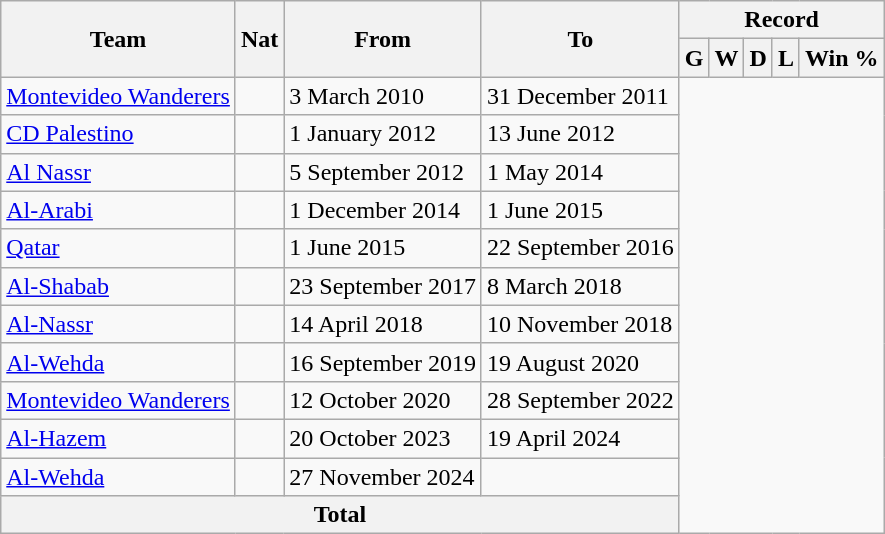<table class="wikitable" style="text-align: center">
<tr>
<th rowspan="2">Team</th>
<th rowspan="2">Nat</th>
<th rowspan="2">From</th>
<th rowspan="2">To</th>
<th colspan="5">Record</th>
</tr>
<tr>
<th>G</th>
<th>W</th>
<th>D</th>
<th>L</th>
<th>Win %</th>
</tr>
<tr>
<td align="left"><a href='#'>Montevideo Wanderers</a></td>
<td></td>
<td align="left">3 March 2010</td>
<td align="left">31 December 2011<br></td>
</tr>
<tr>
<td align="left"><a href='#'>CD Palestino</a></td>
<td></td>
<td align="left">1 January 2012</td>
<td align="left">13 June 2012<br></td>
</tr>
<tr>
<td align="left"><a href='#'>Al Nassr</a></td>
<td></td>
<td align="left">5 September 2012</td>
<td align="left">1 May 2014<br></td>
</tr>
<tr>
<td align="left"><a href='#'>Al-Arabi</a></td>
<td></td>
<td align="left">1 December 2014</td>
<td align="left">1 June 2015<br></td>
</tr>
<tr>
<td align="left"><a href='#'>Qatar</a></td>
<td></td>
<td align="left">1 June 2015</td>
<td align="left">22 September 2016<br></td>
</tr>
<tr>
<td align="left"><a href='#'>Al-Shabab</a></td>
<td></td>
<td align="left">23 September 2017</td>
<td align="left">8 March 2018<br></td>
</tr>
<tr>
<td align="left"><a href='#'>Al-Nassr</a></td>
<td></td>
<td align="left">14 April 2018</td>
<td align="left">10 November 2018<br></td>
</tr>
<tr>
<td align="left"><a href='#'>Al-Wehda</a></td>
<td></td>
<td align="left">16 September 2019</td>
<td align="left">19 August 2020<br></td>
</tr>
<tr>
<td align="left"><a href='#'>Montevideo Wanderers</a></td>
<td></td>
<td align="left">12 October 2020</td>
<td align="left">28 September 2022<br></td>
</tr>
<tr>
<td align="left"><a href='#'>Al-Hazem</a></td>
<td></td>
<td align="left">20 October 2023</td>
<td align="left">19 April 2024<br></td>
</tr>
<tr>
<td align="left"><a href='#'>Al-Wehda</a></td>
<td></td>
<td align="left">27 November 2024</td>
<td align="left"><br></td>
</tr>
<tr>
<th colspan="4">Total<br></th>
</tr>
</table>
